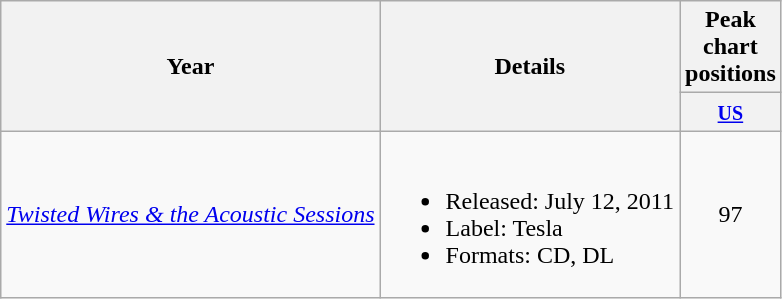<table class="wikitable">
<tr>
<th rowspan=2>Year</th>
<th rowspan=2>Details</th>
<th colspan=1>Peak chart positions</th>
</tr>
<tr>
<th style="width:2em"><small><a href='#'>US</a></small><br></th>
</tr>
<tr>
<td align="left"><em><a href='#'>Twisted Wires & the Acoustic Sessions</a></em></td>
<td><br><ul><li>Released: July 12, 2011</li><li>Label: Tesla</li><li>Formats: CD, DL</li></ul></td>
<td style="text-align:center;">97</td>
</tr>
</table>
